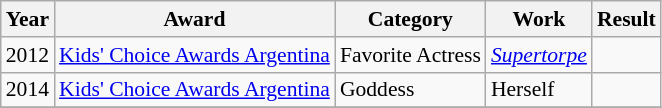<table class="wikitable" style="font-size: 90%;">
<tr>
<th>Year</th>
<th>Award</th>
<th>Category</th>
<th>Work</th>
<th>Result</th>
</tr>
<tr>
<td>2012</td>
<td><a href='#'>Kids' Choice Awards Argentina</a></td>
<td>Favorite Actress</td>
<td><em><a href='#'>Supertorpe</a></em></td>
<td></td>
</tr>
<tr>
<td>2014</td>
<td><a href='#'>Kids' Choice Awards Argentina</a></td>
<td>Goddess</td>
<td>Herself</td>
<td></td>
</tr>
<tr>
</tr>
</table>
